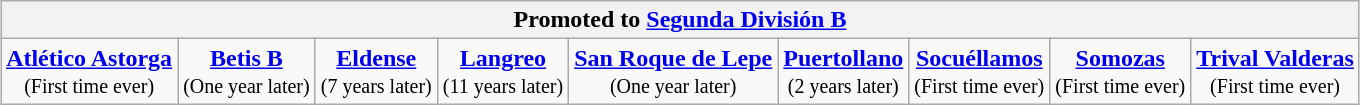<table class="wikitable" style="text-align: center; margin: 0 auto;">
<tr>
<th colspan="9">Promoted to <a href='#'>Segunda División B</a></th>
</tr>
<tr>
<td><strong><a href='#'>Atlético Astorga</a></strong><br><small>(First time ever)</small></td>
<td><strong><a href='#'>Betis B</a></strong><br><small>(One year later)</small></td>
<td><strong><a href='#'>Eldense</a></strong><br><small>(7 years later)</small></td>
<td><strong><a href='#'>Langreo</a></strong><br><small>(11 years later)</small></td>
<td><strong><a href='#'>San Roque de Lepe</a></strong><br><small>(One year later)</small></td>
<td><strong><a href='#'>Puertollano</a></strong><br><small>(2 years later)</small></td>
<td><strong><a href='#'>Socuéllamos</a></strong><br><small>(First time ever)</small></td>
<td><strong><a href='#'>Somozas</a></strong><br><small>(First time ever)</small></td>
<td><strong><a href='#'>Trival Valderas</a></strong><br><small>(First time ever)</small></td>
</tr>
</table>
